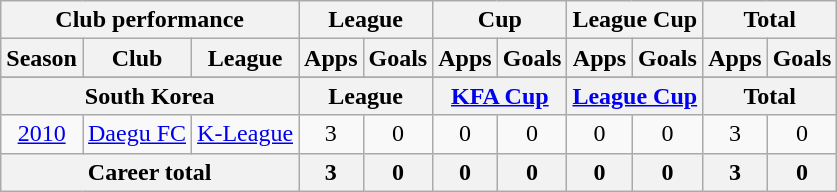<table class="wikitable" style="text-align:center">
<tr>
<th colspan=3>Club performance</th>
<th colspan=2>League</th>
<th colspan=2>Cup</th>
<th colspan=2>League Cup</th>
<th colspan=2>Total</th>
</tr>
<tr>
<th>Season</th>
<th>Club</th>
<th>League</th>
<th>Apps</th>
<th>Goals</th>
<th>Apps</th>
<th>Goals</th>
<th>Apps</th>
<th>Goals</th>
<th>Apps</th>
<th>Goals</th>
</tr>
<tr>
</tr>
<tr>
<th colspan=3>South Korea</th>
<th colspan=2>League</th>
<th colspan=2><a href='#'>KFA Cup</a></th>
<th colspan=2><a href='#'>League Cup</a></th>
<th colspan=2>Total</th>
</tr>
<tr>
<td><a href='#'>2010</a></td>
<td rowspan="1"><a href='#'>Daegu FC</a></td>
<td rowspan="1"><a href='#'>K-League</a></td>
<td>3</td>
<td>0</td>
<td>0</td>
<td>0</td>
<td>0</td>
<td>0</td>
<td>3</td>
<td>0</td>
</tr>
<tr>
<th colspan=3>Career total</th>
<th>3</th>
<th>0</th>
<th>0</th>
<th>0</th>
<th>0</th>
<th>0</th>
<th>3</th>
<th>0</th>
</tr>
</table>
